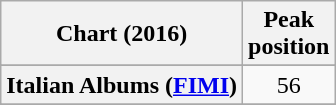<table class="wikitable sortable plainrowheaders" style="text-align:center">
<tr>
<th scope="col">Chart (2016)</th>
<th scope="col">Peak<br> position</th>
</tr>
<tr>
</tr>
<tr>
</tr>
<tr>
</tr>
<tr>
</tr>
<tr>
<th scope="row">Italian Albums (<a href='#'>FIMI</a>)</th>
<td>56</td>
</tr>
<tr>
</tr>
<tr>
</tr>
</table>
